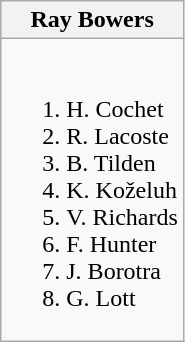<table class="wikitable">
<tr>
<th>Ray Bowers</th>
</tr>
<tr style="vertical-align: top;">
<td style="white-space: nowrap;"><br><ol><li> H. Cochet</li><li> R. Lacoste</li><li> B. Tilden</li><li> K. Koželuh</li><li> V. Richards</li><li> F. Hunter</li><li> J. Borotra</li><li> G. Lott</li></ol></td>
</tr>
</table>
